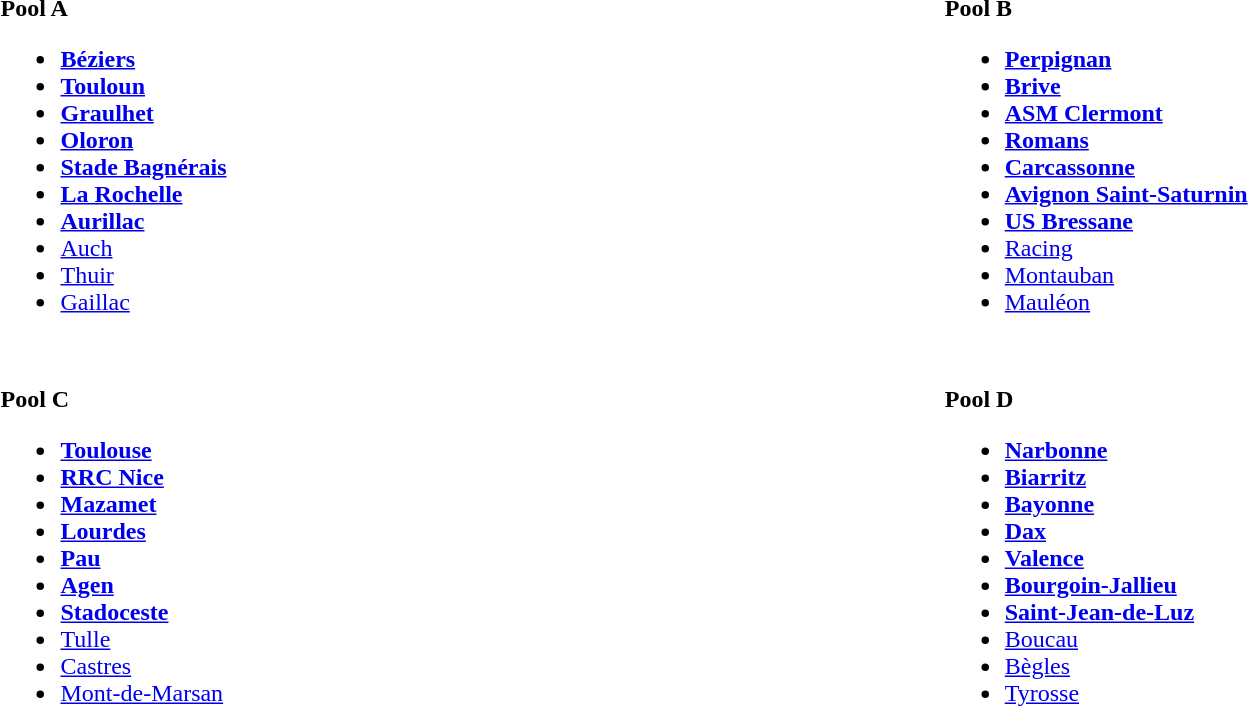<table width="100%" align="center" border="0" cellpadding="4" cellspacing="5">
<tr valign="top" align="left">
<td width="50%"><br><strong> Pool A </strong><ul><li><strong><a href='#'>Béziers</a></strong></li><li><strong><a href='#'>Touloun</a></strong></li><li><strong><a href='#'>Graulhet</a></strong></li><li><strong><a href='#'>Oloron</a></strong></li><li><strong><a href='#'>Stade Bagnérais</a></strong></li><li><strong><a href='#'>La Rochelle</a></strong></li><li><strong><a href='#'>Aurillac</a></strong></li><li><a href='#'>Auch</a></li><li><a href='#'>Thuir</a></li><li><a href='#'>Gaillac</a></li></ul></td>
<td width="50%"><br><strong> Pool B </strong><ul><li><strong><a href='#'>Perpignan</a></strong></li><li><strong><a href='#'>Brive</a></strong></li><li><strong><a href='#'>ASM Clermont</a></strong></li><li><strong><a href='#'>Romans</a></strong></li><li><strong><a href='#'>Carcassonne</a></strong></li><li><strong><a href='#'>Avignon Saint-Saturnin</a></strong></li><li><strong><a href='#'>US Bressane</a></strong></li><li><a href='#'>Racing</a></li><li><a href='#'>Montauban</a></li><li><a href='#'>Mauléon</a></li></ul></td>
</tr>
<tr valign="top" align="left">
<td width="50%"><br><strong> Pool C </strong><ul><li><strong><a href='#'>Toulouse</a></strong></li><li><strong><a href='#'>RRC Nice</a></strong></li><li><strong><a href='#'>Mazamet</a></strong></li><li><strong><a href='#'>Lourdes</a></strong></li><li><strong><a href='#'>Pau</a></strong></li><li><strong><a href='#'>Agen</a></strong></li><li><strong><a href='#'>Stadoceste</a></strong></li><li><a href='#'>Tulle</a></li><li><a href='#'>Castres</a></li><li><a href='#'>Mont-de-Marsan</a></li></ul></td>
<td width="50%"><br><strong> Pool D </strong><ul><li><strong><a href='#'>Narbonne</a></strong></li><li><strong><a href='#'>Biarritz</a> </strong></li><li><strong><a href='#'>Bayonne</a></strong></li><li><strong><a href='#'>Dax</a></strong></li><li><strong><a href='#'>Valence</a></strong></li><li><strong><a href='#'>Bourgoin-Jallieu</a></strong></li><li><strong><a href='#'>Saint-Jean-de-Luz</a></strong></li><li><a href='#'>Boucau</a></li><li><a href='#'>Bègles</a></li><li><a href='#'>Tyrosse</a></li></ul></td>
</tr>
</table>
